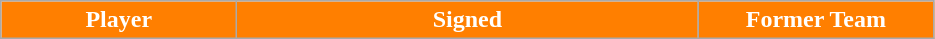<table class="wikitable sortable sortable">
<tr>
<th style="background:#FF7F00; color:#FFFFFF" width=150>Player</th>
<th style="background:#FF7F00; color:#FFFFFF" width=300>Signed</th>
<th style="background:#FF7F00; color:#FFFFFF" width=150>Former Team</th>
</tr>
</table>
